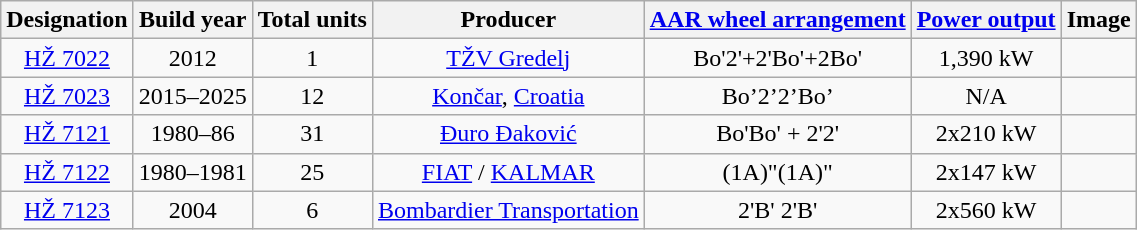<table class="wikitable sortable" style="text-align:center;">
<tr>
<th>Designation</th>
<th>Build year</th>
<th>Total units</th>
<th>Producer</th>
<th><a href='#'>AAR wheel arrangement</a></th>
<th><a href='#'>Power output</a></th>
<th class="unsortable">Image</th>
</tr>
<tr>
<td><a href='#'>HŽ 7022</a></td>
<td>2012</td>
<td>1</td>
<td><a href='#'>TŽV Gredelj</a></td>
<td>Bo'2'+2'Bo'+2Bo'</td>
<td>1,390 kW</td>
<td></td>
</tr>
<tr>
<td><a href='#'>HŽ 7023</a></td>
<td>2015–2025</td>
<td>12</td>
<td><a href='#'>Končar</a>, <a href='#'>Croatia</a></td>
<td>Bo’2’2’Bo’</td>
<td>N/A</td>
<td></td>
</tr>
<tr>
<td><a href='#'>HŽ 7121</a></td>
<td>1980–86</td>
<td>31</td>
<td><a href='#'>Đuro Đaković</a></td>
<td>Bo'Bo' + 2'2'</td>
<td>2x210 kW</td>
<td></td>
</tr>
<tr>
<td><a href='#'>HŽ 7122</a></td>
<td>1980–1981</td>
<td>25</td>
<td><a href='#'>FIAT</a> / <a href='#'>KALMAR</a></td>
<td>(1A)"(1A)"</td>
<td>2x147 kW</td>
<td></td>
</tr>
<tr>
<td><a href='#'>HŽ 7123</a></td>
<td>2004</td>
<td>6</td>
<td><a href='#'>Bombardier Transportation</a></td>
<td>2'B' 2'B'</td>
<td>2x560 kW</td>
<td></td>
</tr>
</table>
